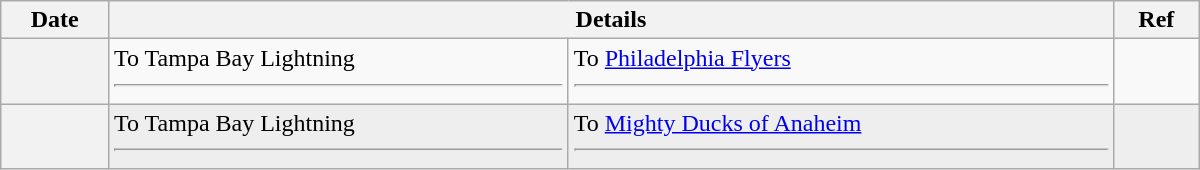<table class="wikitable plainrowheaders" style="width: 50em;">
<tr>
<th scope="col">Date</th>
<th scope="col" colspan="2">Details</th>
<th scope="col">Ref</th>
</tr>
<tr>
<th scope="row"></th>
<td valign="top">To Tampa Bay Lightning <hr></td>
<td valign="top">To <a href='#'>Philadelphia Flyers</a> <hr></td>
<td></td>
</tr>
<tr bgcolor="#eeeeee">
<th scope="row"></th>
<td valign="top">To Tampa Bay Lightning <hr></td>
<td valign="top">To <a href='#'>Mighty Ducks of Anaheim</a> <hr></td>
<td></td>
</tr>
</table>
